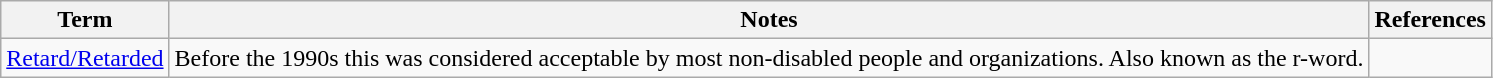<table class="wikitable">
<tr>
<th>Term</th>
<th>Notes</th>
<th>References</th>
</tr>
<tr>
<td><a href='#'>Retard/Retarded</a></td>
<td>Before the 1990s this was considered acceptable by most non-disabled people and organizations. Also known as the r-word.</td>
<td></td>
</tr>
</table>
